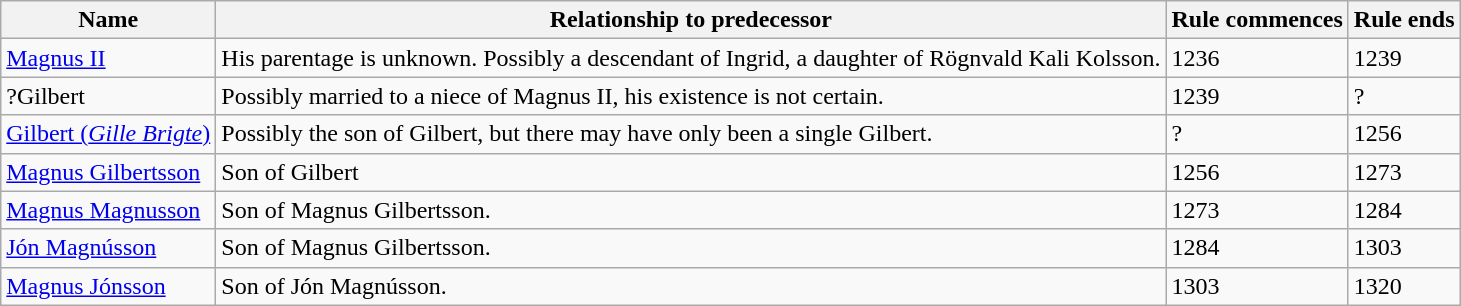<table class="wikitable sortable" style="font-size:100%; border:0px; text-align:left;">
<tr>
<th>Name</th>
<th>Relationship to predecessor</th>
<th>Rule commences</th>
<th>Rule ends</th>
</tr>
<tr>
<td><a href='#'>Magnus II</a></td>
<td>His parentage is unknown. Possibly a descendant of Ingrid, a daughter of Rögnvald Kali Kolsson.</td>
<td>1236</td>
<td>1239</td>
</tr>
<tr>
<td>?Gilbert</td>
<td>Possibly married to a niece of Magnus II, his existence is not certain.</td>
<td>1239</td>
<td>?</td>
</tr>
<tr>
<td><a href='#'>Gilbert (<em>Gille Brigte</em>)</a></td>
<td>Possibly the son of Gilbert, but there may have only been a single Gilbert.</td>
<td>?</td>
<td>1256</td>
</tr>
<tr>
<td><a href='#'>Magnus Gilbertsson</a></td>
<td>Son of Gilbert</td>
<td>1256</td>
<td>1273</td>
</tr>
<tr>
<td><a href='#'>Magnus Magnusson</a></td>
<td>Son of Magnus Gilbertsson.</td>
<td>1273</td>
<td>1284</td>
</tr>
<tr>
<td><a href='#'>Jón Magnússon</a></td>
<td>Son of Magnus Gilbertsson.</td>
<td>1284</td>
<td>1303</td>
</tr>
<tr>
<td><a href='#'>Magnus Jónsson</a></td>
<td>Son of Jón Magnússon.</td>
<td>1303</td>
<td>1320</td>
</tr>
<tr>
</tr>
</table>
